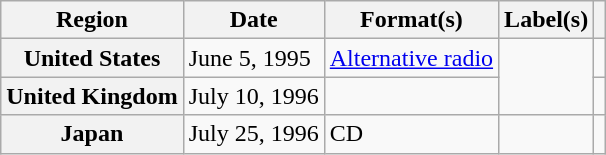<table class="wikitable plainrowheaders">
<tr>
<th scope="col">Region</th>
<th scope="col">Date</th>
<th scope="col">Format(s)</th>
<th scope="col">Label(s)</th>
<th scope="col"></th>
</tr>
<tr>
<th scope="row">United States</th>
<td>June 5, 1995</td>
<td><a href='#'>Alternative radio</a></td>
<td rowspan="2"></td>
<td></td>
</tr>
<tr>
<th scope="row">United Kingdom</th>
<td>July 10, 1996</td>
<td></td>
<td></td>
</tr>
<tr>
<th scope="row">Japan</th>
<td>July 25, 1996</td>
<td>CD</td>
<td></td>
<td></td>
</tr>
</table>
